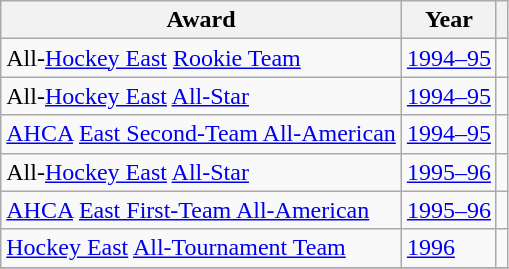<table class="wikitable">
<tr>
<th>Award</th>
<th>Year</th>
<th></th>
</tr>
<tr>
<td>All-<a href='#'>Hockey East</a> <a href='#'>Rookie Team</a></td>
<td><a href='#'>1994–95</a></td>
<td></td>
</tr>
<tr>
<td>All-<a href='#'>Hockey East</a> <a href='#'>All-Star</a></td>
<td><a href='#'>1994–95</a></td>
<td></td>
</tr>
<tr>
<td><a href='#'>AHCA</a> <a href='#'>East Second-Team All-American</a></td>
<td><a href='#'>1994–95</a></td>
<td></td>
</tr>
<tr>
<td>All-<a href='#'>Hockey East</a> <a href='#'>All-Star</a></td>
<td><a href='#'>1995–96</a></td>
<td></td>
</tr>
<tr>
<td><a href='#'>AHCA</a> <a href='#'>East First-Team All-American</a></td>
<td><a href='#'>1995–96</a></td>
<td></td>
</tr>
<tr>
<td><a href='#'>Hockey East</a> <a href='#'>All-Tournament Team</a></td>
<td><a href='#'>1996</a></td>
<td></td>
</tr>
<tr>
</tr>
</table>
